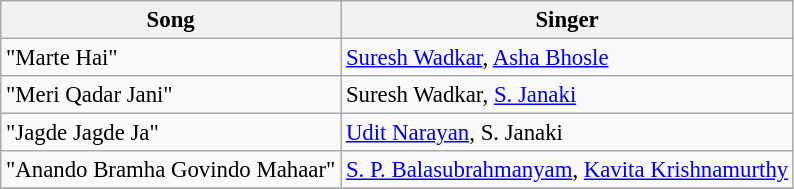<table class="wikitable" style="font-size:95%">
<tr>
<th>Song</th>
<th>Singer</th>
</tr>
<tr>
<td>"Marte Hai"</td>
<td><a href='#'>Suresh Wadkar</a>, <a href='#'>Asha Bhosle</a></td>
</tr>
<tr>
<td>"Meri Qadar Jani"</td>
<td>Suresh Wadkar, <a href='#'>S. Janaki</a></td>
</tr>
<tr>
<td>"Jagde Jagde Ja"</td>
<td><a href='#'>Udit Narayan</a>, S. Janaki</td>
</tr>
<tr>
<td>"Anando Bramha Govindo Mahaar"</td>
<td><a href='#'>S. P. Balasubrahmanyam</a>, <a href='#'>Kavita Krishnamurthy</a></td>
</tr>
<tr>
</tr>
</table>
